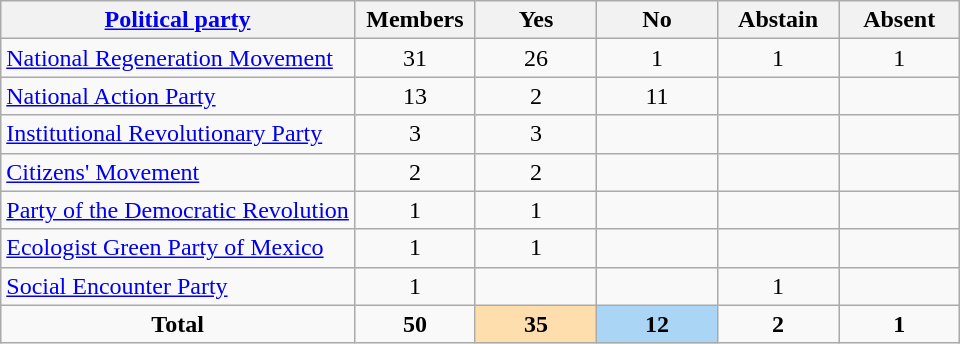<table class="wikitable">
<tr>
<th><a href='#'>Political party</a></th>
<th style="width:55pt;">Members</th>
<th style="width:55pt;">Yes</th>
<th style="width:55pt;">No</th>
<th style="width:55pt;">Abstain</th>
<th style="width:55pt;">Absent</th>
</tr>
<tr>
<td align="left"> <a href='#'>National Regeneration Movement</a></td>
<td style="text-align:center;">31</td>
<td style="text-align:center;">26</td>
<td style="text-align:center;">1</td>
<td style="text-align:center;">1</td>
<td style="text-align:center;">1</td>
</tr>
<tr>
<td align="left"> <a href='#'>National Action Party</a></td>
<td style="text-align:center;">13</td>
<td style="text-align:center;">2</td>
<td style="text-align:center;">11</td>
<td style="text-align:center;"></td>
<td style="text-align:center;"></td>
</tr>
<tr>
<td align="left"> <a href='#'>Institutional Revolutionary Party</a></td>
<td style="text-align:center;">3</td>
<td style="text-align:center;">3</td>
<td style="text-align:center;"></td>
<td style="text-align:center;"></td>
<td style="text-align:center;"></td>
</tr>
<tr>
<td align="left"> <a href='#'>Citizens' Movement</a></td>
<td style="text-align:center;">2</td>
<td style="text-align:center;">2</td>
<td style="text-align:center;"></td>
<td style="text-align:center;"></td>
<td style="text-align:center;"></td>
</tr>
<tr>
<td align="left"> <a href='#'>Party of the Democratic Revolution</a></td>
<td style="text-align:center;">1</td>
<td style="text-align:center;">1</td>
<td style="text-align:center;"></td>
<td style="text-align:center;"></td>
<td style="text-align:center;"></td>
</tr>
<tr>
<td align="left"> <a href='#'>Ecologist Green Party of Mexico</a></td>
<td style="text-align:center;">1</td>
<td style="text-align:center;">1</td>
<td style="text-align:center;"></td>
<td style="text-align:center;"></td>
<td style="text-align:center;"></td>
</tr>
<tr>
<td align="left"> <a href='#'>Social Encounter Party</a></td>
<td style="text-align:center;">1</td>
<td style="text-align:center;"></td>
<td style="text-align:center;"></td>
<td style="text-align:center;">1</td>
<td style="text-align:center;"></td>
</tr>
<tr>
<td style="text-align:center;"><strong>Total</strong></td>
<td style="text-align:center;"><strong>50</strong></td>
<th style="background:#ffdead;"><strong>35</strong></th>
<th style="background:#abd5f5;"><strong>12</strong></th>
<td style="text-align:center;"><strong>2</strong></td>
<td style="text-align:center;"><strong>1</strong></td>
</tr>
</table>
